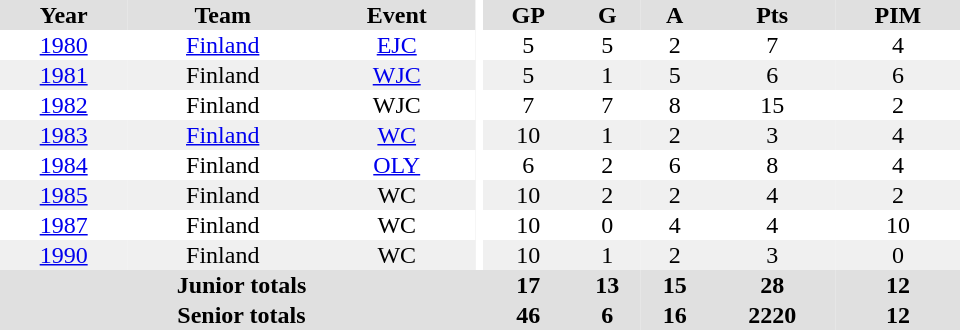<table border="0" cellpadding="1" cellspacing="0" ID="Table3" style="text-align:center; width:40em">
<tr bgcolor="#e0e0e0">
<th>Year</th>
<th>Team</th>
<th>Event</th>
<th rowspan="102" bgcolor="#ffffff"></th>
<th>GP</th>
<th>G</th>
<th>A</th>
<th>Pts</th>
<th>PIM</th>
</tr>
<tr>
<td><a href='#'>1980</a></td>
<td><a href='#'>Finland</a></td>
<td><a href='#'>EJC</a></td>
<td>5</td>
<td>5</td>
<td>2</td>
<td>7</td>
<td>4</td>
</tr>
<tr bgcolor="#f0f0f0">
<td><a href='#'>1981</a></td>
<td>Finland</td>
<td><a href='#'>WJC</a></td>
<td>5</td>
<td>1</td>
<td>5</td>
<td>6</td>
<td>6</td>
</tr>
<tr>
<td><a href='#'>1982</a></td>
<td>Finland</td>
<td>WJC</td>
<td>7</td>
<td>7</td>
<td>8</td>
<td>15</td>
<td>2</td>
</tr>
<tr bgcolor="#f0f0f0">
<td><a href='#'>1983</a></td>
<td><a href='#'>Finland</a></td>
<td><a href='#'>WC</a></td>
<td>10</td>
<td>1</td>
<td>2</td>
<td>3</td>
<td>4</td>
</tr>
<tr>
<td><a href='#'>1984</a></td>
<td>Finland</td>
<td><a href='#'>OLY</a></td>
<td>6</td>
<td>2</td>
<td>6</td>
<td>8</td>
<td>4</td>
</tr>
<tr bgcolor="#f0f0f0">
<td><a href='#'>1985</a></td>
<td>Finland</td>
<td>WC</td>
<td>10</td>
<td>2</td>
<td>2</td>
<td>4</td>
<td>2</td>
</tr>
<tr>
<td><a href='#'>1987</a></td>
<td>Finland</td>
<td>WC</td>
<td>10</td>
<td>0</td>
<td>4</td>
<td>4</td>
<td>10</td>
</tr>
<tr bgcolor="#f0f0f0">
<td><a href='#'>1990</a></td>
<td>Finland</td>
<td>WC</td>
<td>10</td>
<td>1</td>
<td>2</td>
<td>3</td>
<td>0</td>
</tr>
<tr bgcolor="#e0e0e0">
<th colspan="4">Junior totals</th>
<th>17</th>
<th>13</th>
<th>15</th>
<th>28</th>
<th>12</th>
</tr>
<tr bgcolor="#e0e0e0">
<th colspan="4">Senior totals</th>
<th>46</th>
<th>6</th>
<th>16</th>
<th>2220</th>
<th>12</th>
</tr>
</table>
